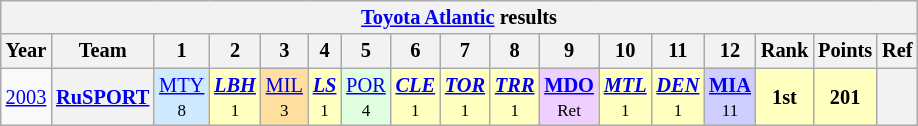<table class="wikitable" style="text-align:center; font-size:85%">
<tr>
<th colspan=45><a href='#'>Toyota Atlantic</a> results</th>
</tr>
<tr>
<th>Year</th>
<th>Team</th>
<th>1</th>
<th>2</th>
<th>3</th>
<th>4</th>
<th>5</th>
<th>6</th>
<th>7</th>
<th>8</th>
<th>9</th>
<th>10</th>
<th>11</th>
<th>12</th>
<th>Rank</th>
<th>Points</th>
<th>Ref</th>
</tr>
<tr>
<td><a href='#'>2003</a></td>
<th><a href='#'>RuSPORT</a></th>
<td style="background:#CFEAFF;"><a href='#'>MTY</a><br><small>8</small></td>
<td style="background:#FFFFBF;"><strong><em><a href='#'>LBH</a></em></strong><br><small>1</small></td>
<td style="background:#FFDF9F;"><a href='#'>MIL</a><br><small>3</small></td>
<td style="background:#FFFFBF;"><strong><em><a href='#'>LS</a></em></strong><br><small>1</small></td>
<td style="background:#DFFFDF;"><a href='#'>POR</a><br><small>4</small></td>
<td style="background:#FFFFBF;"><strong><em><a href='#'>CLE</a></em></strong><br><small>1</small></td>
<td style="background:#FFFFBF;"><strong><em><a href='#'>TOR</a></em></strong><br><small>1</small></td>
<td style="background:#FFFFBF;"><strong><em><a href='#'>TRR</a></em></strong><br><small>1</small></td>
<td style="background:#EFCFFF;"><strong><a href='#'>MDO</a></strong><br><small>Ret</small></td>
<td style="background:#FFFFBF;"><strong><em><a href='#'>MTL</a></em></strong><br><small>1</small></td>
<td style="background:#FFFFBF;"><strong><em><a href='#'>DEN</a></em></strong><br><small>1</small></td>
<td style="background:#CFCFFF;"><strong><a href='#'>MIA</a></strong><br><small>11</small></td>
<th style="background:#FFFFBF;">1st</th>
<th style="background:#FFFFBF;">201</th>
<th></th>
</tr>
</table>
